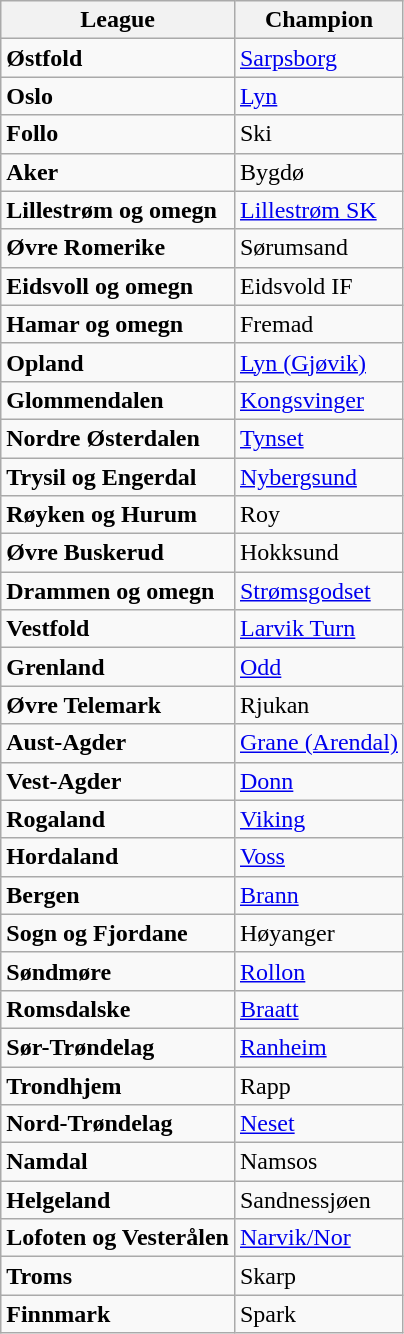<table class="wikitable">
<tr>
<th>League</th>
<th>Champion</th>
</tr>
<tr>
<td><strong>Østfold</strong></td>
<td><a href='#'>Sarpsborg</a></td>
</tr>
<tr>
<td><strong>Oslo</strong></td>
<td><a href='#'>Lyn</a></td>
</tr>
<tr>
<td><strong>Follo</strong></td>
<td>Ski</td>
</tr>
<tr>
<td><strong>Aker</strong></td>
<td>Bygdø</td>
</tr>
<tr>
<td><strong>Lillestrøm og omegn</strong></td>
<td><a href='#'>Lillestrøm SK</a></td>
</tr>
<tr>
<td><strong>Øvre Romerike</strong></td>
<td>Sørumsand</td>
</tr>
<tr>
<td><strong>Eidsvoll og omegn</strong></td>
<td>Eidsvold IF</td>
</tr>
<tr>
<td><strong>Hamar og omegn</strong></td>
<td>Fremad</td>
</tr>
<tr>
<td><strong>Opland</strong></td>
<td><a href='#'>Lyn (Gjøvik)</a></td>
</tr>
<tr>
<td><strong>Glommendalen</strong></td>
<td><a href='#'>Kongsvinger</a></td>
</tr>
<tr>
<td><strong>Nordre Østerdalen</strong></td>
<td><a href='#'>Tynset</a></td>
</tr>
<tr>
<td><strong>Trysil og Engerdal</strong></td>
<td><a href='#'>Nybergsund</a></td>
</tr>
<tr>
<td><strong>Røyken og Hurum</strong></td>
<td>Roy</td>
</tr>
<tr>
<td><strong>Øvre Buskerud</strong></td>
<td>Hokksund</td>
</tr>
<tr>
<td><strong>Drammen og omegn</strong></td>
<td><a href='#'>Strømsgodset</a></td>
</tr>
<tr>
<td><strong>Vestfold</strong></td>
<td><a href='#'>Larvik Turn</a></td>
</tr>
<tr>
<td><strong>Grenland</strong></td>
<td><a href='#'>Odd</a></td>
</tr>
<tr>
<td><strong>Øvre Telemark</strong></td>
<td>Rjukan</td>
</tr>
<tr>
<td><strong>Aust-Agder</strong></td>
<td><a href='#'>Grane (Arendal)</a></td>
</tr>
<tr>
<td><strong>Vest-Agder</strong></td>
<td><a href='#'>Donn</a></td>
</tr>
<tr>
<td><strong>Rogaland</strong></td>
<td><a href='#'>Viking</a></td>
</tr>
<tr>
<td><strong>Hordaland</strong></td>
<td><a href='#'>Voss</a></td>
</tr>
<tr>
<td><strong>Bergen</strong></td>
<td><a href='#'>Brann</a></td>
</tr>
<tr>
<td><strong>Sogn og Fjordane</strong></td>
<td>Høyanger</td>
</tr>
<tr>
<td><strong>Søndmøre</strong></td>
<td><a href='#'>Rollon</a></td>
</tr>
<tr>
<td><strong>Romsdalske</strong></td>
<td><a href='#'>Braatt</a></td>
</tr>
<tr>
<td><strong>Sør-Trøndelag</strong></td>
<td><a href='#'>Ranheim</a></td>
</tr>
<tr>
<td><strong>Trondhjem</strong></td>
<td>Rapp</td>
</tr>
<tr>
<td><strong>Nord-Trøndelag</strong></td>
<td><a href='#'>Neset</a></td>
</tr>
<tr>
<td><strong>Namdal</strong></td>
<td>Namsos</td>
</tr>
<tr>
<td><strong>Helgeland</strong></td>
<td>Sandnessjøen</td>
</tr>
<tr>
<td><strong>Lofoten og Vesterålen</strong></td>
<td><a href='#'>Narvik/Nor</a></td>
</tr>
<tr>
<td><strong>Troms</strong></td>
<td>Skarp</td>
</tr>
<tr>
<td><strong>Finnmark</strong></td>
<td>Spark</td>
</tr>
</table>
